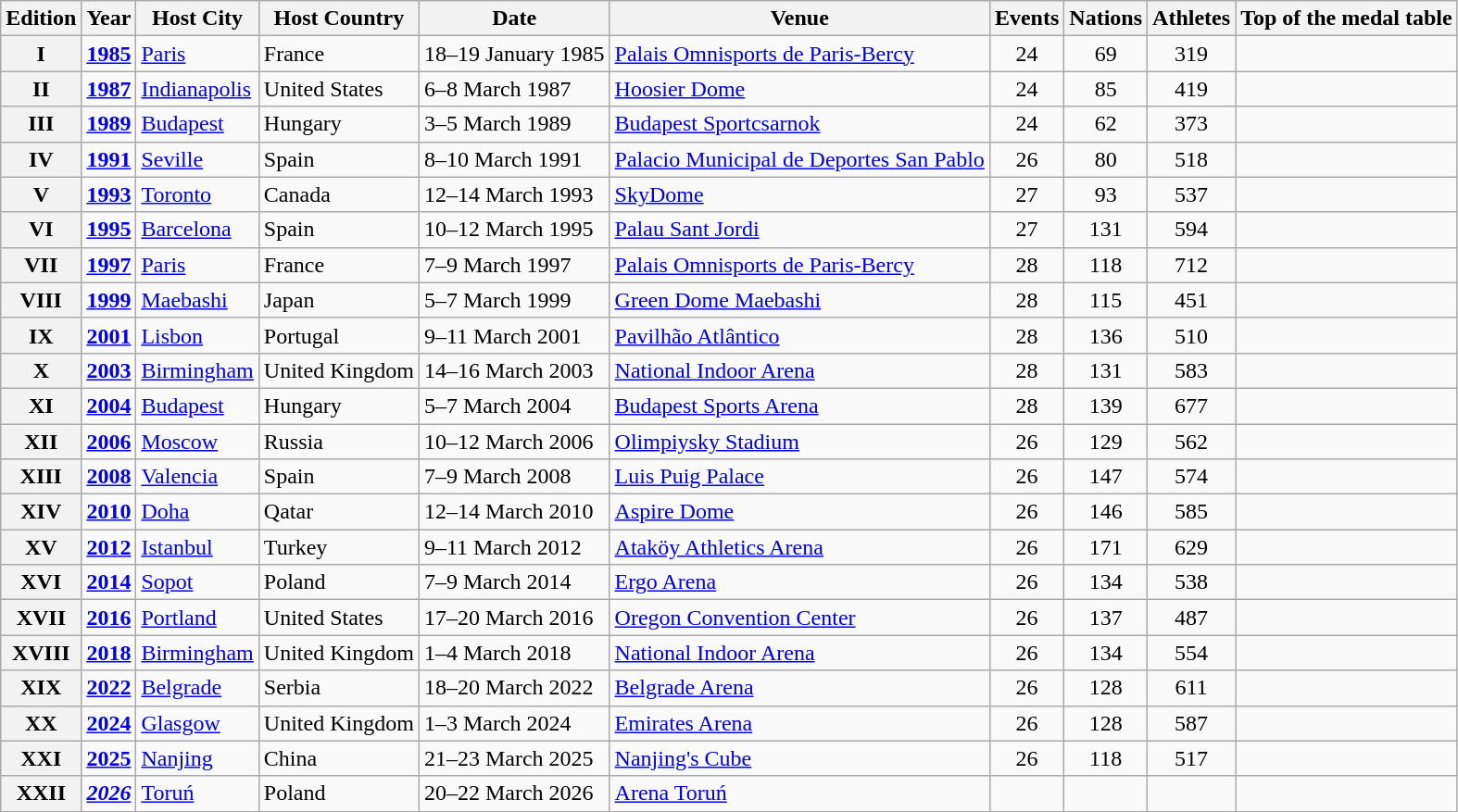<table class="wikitable sortable" style="text-align:left; font-size:100%">
<tr>
<th>Edition</th>
<th>Year</th>
<th>Host City</th>
<th>Host Country</th>
<th>Date</th>
<th>Venue</th>
<th>Events</th>
<th>Nations</th>
<th>Athletes</th>
<th>Top of the medal table</th>
</tr>
<tr>
<th>I</th>
<td align="center"><strong><a href='#'>1985</a></strong></td>
<td><a href='#'>Paris</a></td>
<td> France</td>
<td>18–19 January 1985</td>
<td><a href='#'>Palais Omnisports de Paris-Bercy</a></td>
<td align="center">24</td>
<td align="center">69</td>
<td align="center">319</td>
<td></td>
</tr>
<tr>
<th>II</th>
<td align="center"><strong><a href='#'>1987</a></strong></td>
<td><a href='#'>Indianapolis</a></td>
<td> United States</td>
<td>6–8 March 1987</td>
<td><a href='#'>Hoosier Dome</a></td>
<td align="center">24</td>
<td align="center">85</td>
<td align="center">419</td>
<td></td>
</tr>
<tr>
<th>III</th>
<td align="center"><strong><a href='#'>1989</a></strong></td>
<td><a href='#'>Budapest</a></td>
<td> Hungary</td>
<td>3–5 March 1989</td>
<td><a href='#'>Budapest Sportcsarnok</a></td>
<td align="center">24</td>
<td align="center">62</td>
<td align="center">373</td>
<td></td>
</tr>
<tr>
<th>IV</th>
<td align="center"><strong><a href='#'>1991</a></strong></td>
<td><a href='#'>Seville</a></td>
<td> Spain</td>
<td>8–10 March 1991</td>
<td><a href='#'>Palacio Municipal de Deportes San Pablo</a></td>
<td align="center">26</td>
<td align="center">80</td>
<td align="center">518</td>
<td></td>
</tr>
<tr>
<th>V</th>
<td align="center"><strong><a href='#'>1993</a></strong></td>
<td><a href='#'>Toronto</a></td>
<td> Canada</td>
<td>12–14 March 1993</td>
<td><a href='#'>SkyDome</a></td>
<td align="center">27</td>
<td align="center">93</td>
<td align="center">537</td>
<td></td>
</tr>
<tr>
<th>VI</th>
<td align="center"><strong><a href='#'>1995</a></strong></td>
<td><a href='#'>Barcelona</a></td>
<td> Spain</td>
<td>10–12 March 1995</td>
<td><a href='#'>Palau Sant Jordi</a></td>
<td align="center">27</td>
<td align="center">131</td>
<td align="center">594</td>
<td></td>
</tr>
<tr>
<th>VII</th>
<td align="center"><strong><a href='#'>1997</a></strong></td>
<td><a href='#'>Paris</a></td>
<td> France</td>
<td>7–9 March 1997</td>
<td><a href='#'>Palais Omnisports de Paris-Bercy</a></td>
<td align="center">28</td>
<td align="center">118</td>
<td align="center">712</td>
<td></td>
</tr>
<tr>
<th>VIII</th>
<td align="center"><strong><a href='#'>1999</a></strong></td>
<td><a href='#'>Maebashi</a></td>
<td> Japan</td>
<td>5–7 March 1999</td>
<td><a href='#'>Green Dome Maebashi</a></td>
<td align="center">28</td>
<td align="center">115</td>
<td align="center">451</td>
<td></td>
</tr>
<tr>
<th>IX</th>
<td align="center"><strong><a href='#'>2001</a></strong></td>
<td><a href='#'>Lisbon</a></td>
<td> Portugal</td>
<td>9–11 March 2001</td>
<td><a href='#'>Pavilhão Atlântico</a></td>
<td align="center">28</td>
<td align="center">136</td>
<td align="center">510</td>
<td></td>
</tr>
<tr>
<th>X</th>
<td align="center"><strong><a href='#'>2003</a></strong></td>
<td><a href='#'>Birmingham</a></td>
<td> United Kingdom</td>
<td>14–16 March 2003</td>
<td><a href='#'>National Indoor Arena</a></td>
<td align="center">28</td>
<td align="center">131</td>
<td align="center">583</td>
<td></td>
</tr>
<tr>
<th>XI</th>
<td align="center"><strong><a href='#'>2004</a></strong></td>
<td><a href='#'>Budapest</a></td>
<td> Hungary</td>
<td>5–7 March 2004</td>
<td><a href='#'>Budapest Sports Arena</a></td>
<td align="center">28</td>
<td align="center">139</td>
<td align="center">677</td>
<td></td>
</tr>
<tr>
<th>XII</th>
<td align="center"><strong><a href='#'>2006</a></strong></td>
<td><a href='#'>Moscow</a></td>
<td> Russia</td>
<td>10–12 March 2006</td>
<td><a href='#'>Olimpiysky Stadium</a></td>
<td align="center">26</td>
<td align="center">129</td>
<td align="center">562</td>
<td></td>
</tr>
<tr>
<th>XIII</th>
<td align="center"><strong><a href='#'>2008</a></strong></td>
<td><a href='#'>Valencia</a></td>
<td> Spain</td>
<td>7–9 March 2008</td>
<td><a href='#'>Luis Puig Palace</a></td>
<td align="center">26</td>
<td align="center">147</td>
<td align="center">574</td>
<td></td>
</tr>
<tr>
<th>XIV</th>
<td align="center"><strong><a href='#'>2010</a></strong></td>
<td><a href='#'>Doha</a></td>
<td> Qatar</td>
<td>12–14 March 2010</td>
<td><a href='#'>Aspire Dome</a></td>
<td align="center">26</td>
<td align="center">146</td>
<td align="center">585</td>
<td></td>
</tr>
<tr>
<th>XV</th>
<td align="center"><strong><a href='#'>2012</a></strong></td>
<td><a href='#'>Istanbul</a></td>
<td> Turkey</td>
<td>9–11 March 2012</td>
<td><a href='#'>Ataköy Athletics Arena</a></td>
<td align="center">26</td>
<td align="center">171</td>
<td align="center">629</td>
<td></td>
</tr>
<tr>
<th>XVI</th>
<td align="center"><strong><a href='#'>2014</a></strong></td>
<td><a href='#'>Sopot</a></td>
<td> Poland</td>
<td>7–9 March 2014</td>
<td><a href='#'>Ergo Arena</a></td>
<td align="center">26</td>
<td align="center">134</td>
<td align="center">538</td>
<td></td>
</tr>
<tr>
<th>XVII</th>
<td align="center"><strong><a href='#'>2016</a></strong></td>
<td><a href='#'>Portland</a></td>
<td> United States</td>
<td>17–20 March 2016</td>
<td><a href='#'>Oregon Convention Center</a></td>
<td align="center">26</td>
<td align="center">137</td>
<td align="center">487</td>
<td></td>
</tr>
<tr>
<th>XVIII</th>
<td align="center"><strong><a href='#'>2018</a></strong></td>
<td><a href='#'>Birmingham</a></td>
<td> United Kingdom</td>
<td>1–4 March 2018</td>
<td><a href='#'>National Indoor Arena</a></td>
<td align="center">26</td>
<td align="center">134</td>
<td align="center">554</td>
<td></td>
</tr>
<tr>
<th>XIX</th>
<td align="center"><strong><a href='#'>2022</a></strong></td>
<td><a href='#'>Belgrade</a></td>
<td> Serbia</td>
<td>18–20 March 2022</td>
<td><a href='#'>Belgrade Arena</a></td>
<td align="center">26</td>
<td align="center">128</td>
<td align="center">611</td>
<td></td>
</tr>
<tr>
<th>XX</th>
<td align="center"><strong><a href='#'>2024</a></strong></td>
<td><a href='#'>Glasgow</a></td>
<td> United Kingdom</td>
<td>1–3 March 2024</td>
<td><a href='#'>Emirates Arena</a></td>
<td align="center">26</td>
<td align="center">128</td>
<td align="center">587</td>
<td></td>
</tr>
<tr>
<th>XXI</th>
<td align="center"><strong><a href='#'>2025</a></strong></td>
<td><a href='#'>Nanjing</a></td>
<td> China</td>
<td>21–23 March 2025</td>
<td><a href='#'>Nanjing's Cube</a></td>
<td align="center">26</td>
<td align="center">118</td>
<td align="center">517</td>
<td></td>
</tr>
<tr>
<th>XXII</th>
<td align="center"><strong><em><a href='#'>2026</a></em></strong></td>
<td><a href='#'>Toruń</a></td>
<td> Poland</td>
<td>20–22 March 2026</td>
<td><a href='#'>Arena Toruń</a></td>
<td align="center"></td>
<td align="center"></td>
<td align="center"></td>
<td></td>
</tr>
</table>
